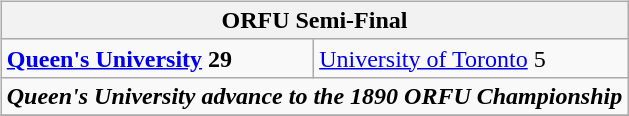<table cellspacing="10">
<tr>
<td valign="top"><br><table class="wikitable">
<tr>
<th bgcolor="#DDDDDD" colspan="4"><strong>ORFU Semi-Final </strong></th>
</tr>
<tr>
<td><strong><a href='#'>Queen's University</a> 29</strong></td>
<td><a href='#'>University of Toronto</a> 5</td>
</tr>
<tr>
<td align="center" colspan="4"><strong><em>Queen's University advance to the 1890 ORFU Championship</em></strong></td>
</tr>
<tr>
</tr>
</table>
</td>
</tr>
</table>
